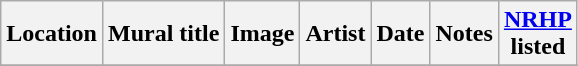<table class="wikitable sortable">
<tr>
<th>Location</th>
<th>Mural title</th>
<th>Image</th>
<th>Artist</th>
<th>Date</th>
<th>Notes</th>
<th><a href='#'>NRHP</a><br>listed</th>
</tr>
<tr>
</tr>
</table>
